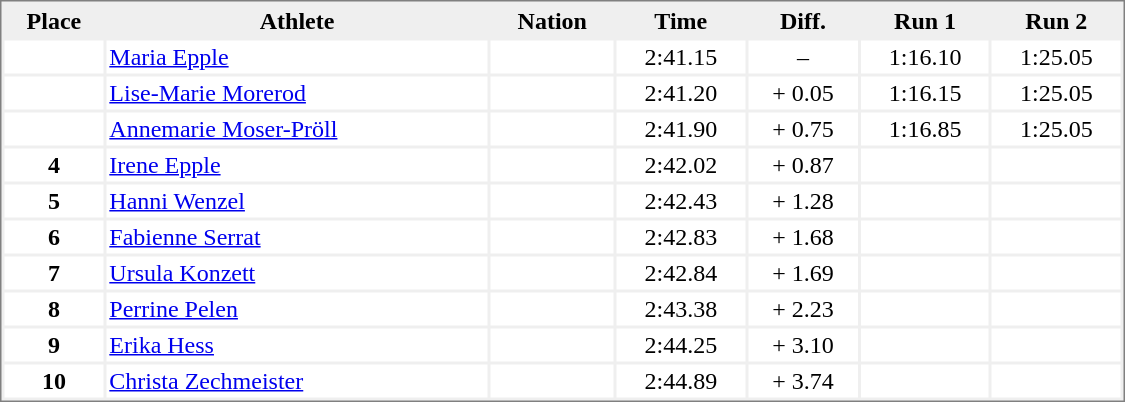<table style="border-style:solid;border-width:1px;border-color:#808080;background-color:#EFEFEF" cellspacing="2" cellpadding="2" width="750px">
<tr bgcolor="#EFEFEF">
<th>Place</th>
<th>Athlete</th>
<th>Nation</th>
<th>Time</th>
<th>Diff.</th>
<th>Run 1</th>
<th>Run 2</th>
</tr>
<tr align="center" valign="top" bgcolor="#FFFFFF">
<th></th>
<td align="left"><a href='#'>Maria Epple</a></td>
<td align="left"></td>
<td>2:41.15</td>
<td>–</td>
<td>1:16.10</td>
<td>1:25.05</td>
</tr>
<tr align="center" valign="top" bgcolor="#FFFFFF">
<th></th>
<td align="left"><a href='#'>Lise-Marie Morerod</a></td>
<td align="left"></td>
<td>2:41.20</td>
<td>+ 0.05</td>
<td>1:16.15</td>
<td>1:25.05</td>
</tr>
<tr align="center" valign="top" bgcolor="#FFFFFF">
<th></th>
<td align="left"><a href='#'>Annemarie Moser-Pröll</a></td>
<td align="left"></td>
<td>2:41.90</td>
<td>+ 0.75</td>
<td>1:16.85</td>
<td>1:25.05</td>
</tr>
<tr align="center" valign="top" bgcolor="#FFFFFF">
<th>4</th>
<td align="left"><a href='#'>Irene Epple</a></td>
<td align="left"></td>
<td>2:42.02</td>
<td>+ 0.87</td>
<td></td>
<td></td>
</tr>
<tr align="center" valign="top" bgcolor="#FFFFFF">
<th>5</th>
<td align="left"><a href='#'>Hanni Wenzel</a></td>
<td align="left"></td>
<td>2:42.43</td>
<td>+ 1.28</td>
<td></td>
<td></td>
</tr>
<tr align="center" valign="top" bgcolor="#FFFFFF">
<th>6</th>
<td align="left"><a href='#'>Fabienne Serrat</a></td>
<td align="left"></td>
<td>2:42.83</td>
<td>+ 1.68</td>
<td></td>
<td></td>
</tr>
<tr align="center" valign="top" bgcolor="#FFFFFF">
<th>7</th>
<td align="left"><a href='#'>Ursula Konzett</a></td>
<td align="left"></td>
<td>2:42.84</td>
<td>+ 1.69</td>
<td></td>
<td></td>
</tr>
<tr align="center" valign="top" bgcolor="#FFFFFF">
<th>8</th>
<td align="left"><a href='#'>Perrine Pelen</a></td>
<td align="left"></td>
<td>2:43.38</td>
<td>+ 2.23</td>
<td></td>
<td></td>
</tr>
<tr align="center" valign="top" bgcolor="#FFFFFF">
<th>9</th>
<td align="left"><a href='#'>Erika Hess</a></td>
<td align="left"></td>
<td>2:44.25</td>
<td>+ 3.10</td>
<td></td>
<td></td>
</tr>
<tr align="center" valign="top" bgcolor="#FFFFFF">
<th>10</th>
<td align="left"><a href='#'>Christa Zechmeister</a></td>
<td align="left"></td>
<td>2:44.89</td>
<td>+ 3.74</td>
<td></td>
<td></td>
</tr>
</table>
